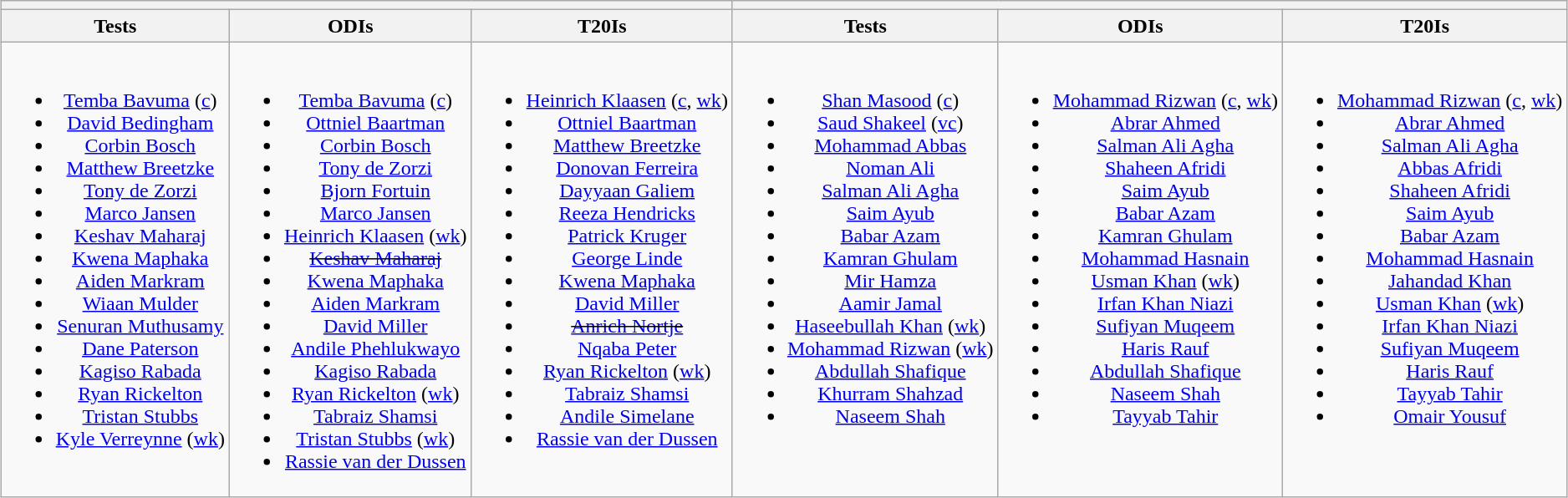<table class="wikitable" style="text-align:center;margin:auto">
<tr>
<th colspan="3"></th>
<th colspan="3"></th>
</tr>
<tr>
<th>Tests</th>
<th>ODIs</th>
<th>T20Is</th>
<th>Tests</th>
<th>ODIs</th>
<th>T20Is</th>
</tr>
<tr style="vertical-align:top">
<td><br><ul><li><a href='#'>Temba Bavuma</a> (<a href='#'>c</a>)</li><li><a href='#'>David Bedingham</a></li><li><a href='#'>Corbin Bosch</a></li><li><a href='#'>Matthew Breetzke</a></li><li><a href='#'>Tony de Zorzi</a></li><li><a href='#'>Marco Jansen</a></li><li><a href='#'>Keshav Maharaj</a></li><li><a href='#'>Kwena Maphaka</a></li><li><a href='#'>Aiden Markram</a></li><li><a href='#'>Wiaan Mulder</a></li><li><a href='#'>Senuran Muthusamy</a></li><li><a href='#'>Dane Paterson</a></li><li><a href='#'>Kagiso Rabada</a></li><li><a href='#'>Ryan Rickelton</a></li><li><a href='#'>Tristan Stubbs</a></li><li><a href='#'>Kyle Verreynne</a> (<a href='#'>wk</a>)</li></ul></td>
<td><br><ul><li><a href='#'>Temba Bavuma</a> (<a href='#'>c</a>)</li><li><a href='#'>Ottniel Baartman</a></li><li><a href='#'>Corbin Bosch</a></li><li><a href='#'>Tony de Zorzi</a></li><li><a href='#'>Bjorn Fortuin</a></li><li><a href='#'>Marco Jansen</a></li><li><a href='#'>Heinrich Klaasen</a> (<a href='#'>wk</a>)</li><li><s><a href='#'>Keshav Maharaj</a></s></li><li><a href='#'>Kwena Maphaka</a></li><li><a href='#'>Aiden Markram</a></li><li><a href='#'>David Miller</a></li><li><a href='#'>Andile Phehlukwayo</a></li><li><a href='#'>Kagiso Rabada</a></li><li><a href='#'>Ryan Rickelton</a> (<a href='#'>wk</a>)</li><li><a href='#'>Tabraiz Shamsi</a></li><li><a href='#'>Tristan Stubbs</a> (<a href='#'>wk</a>)</li><li><a href='#'>Rassie van der Dussen</a></li></ul></td>
<td><br><ul><li><a href='#'>Heinrich Klaasen</a> (<a href='#'>c</a>, <a href='#'>wk</a>)</li><li><a href='#'>Ottniel Baartman</a></li><li><a href='#'>Matthew Breetzke</a></li><li><a href='#'>Donovan Ferreira</a></li><li><a href='#'>Dayyaan Galiem</a></li><li><a href='#'>Reeza Hendricks</a></li><li><a href='#'>Patrick Kruger</a></li><li><a href='#'>George Linde</a></li><li><a href='#'>Kwena Maphaka</a></li><li><a href='#'>David Miller</a></li><li><s><a href='#'>Anrich Nortje</a></s></li><li><a href='#'>Nqaba Peter</a></li><li><a href='#'>Ryan Rickelton</a> (<a href='#'>wk</a>)</li><li><a href='#'>Tabraiz Shamsi</a></li><li><a href='#'>Andile Simelane</a></li><li><a href='#'>Rassie van der Dussen</a></li></ul></td>
<td><br><ul><li><a href='#'>Shan Masood</a> (<a href='#'>c</a>)</li><li><a href='#'>Saud Shakeel</a> (<a href='#'>vc</a>)</li><li><a href='#'>Mohammad Abbas</a></li><li><a href='#'>Noman Ali</a></li><li><a href='#'>Salman Ali Agha</a></li><li><a href='#'>Saim Ayub</a></li><li><a href='#'>Babar Azam</a></li><li><a href='#'>Kamran Ghulam</a></li><li><a href='#'>Mir Hamza</a></li><li><a href='#'>Aamir Jamal</a></li><li><a href='#'>Haseebullah Khan</a> (<a href='#'>wk</a>)</li><li><a href='#'>Mohammad Rizwan</a> (<a href='#'>wk</a>)</li><li><a href='#'>Abdullah Shafique</a></li><li><a href='#'>Khurram Shahzad</a></li><li><a href='#'>Naseem Shah</a></li></ul></td>
<td><br><ul><li><a href='#'>Mohammad Rizwan</a> (<a href='#'>c</a>, <a href='#'>wk</a>)</li><li><a href='#'>Abrar Ahmed</a></li><li><a href='#'>Salman Ali Agha</a></li><li><a href='#'>Shaheen Afridi</a></li><li><a href='#'>Saim Ayub</a></li><li><a href='#'>Babar Azam</a></li><li><a href='#'>Kamran Ghulam</a></li><li><a href='#'>Mohammad Hasnain</a></li><li><a href='#'>Usman Khan</a> (<a href='#'>wk</a>)</li><li><a href='#'>Irfan Khan Niazi</a></li><li><a href='#'>Sufiyan Muqeem</a></li><li><a href='#'>Haris Rauf</a></li><li><a href='#'>Abdullah Shafique</a></li><li><a href='#'>Naseem Shah</a></li><li><a href='#'>Tayyab Tahir</a></li></ul></td>
<td><br><ul><li><a href='#'>Mohammad Rizwan</a> (<a href='#'>c</a>, <a href='#'>wk</a>)</li><li><a href='#'>Abrar Ahmed</a></li><li><a href='#'>Salman Ali Agha</a></li><li><a href='#'>Abbas Afridi</a></li><li><a href='#'>Shaheen Afridi</a></li><li><a href='#'>Saim Ayub</a></li><li><a href='#'>Babar Azam</a></li><li><a href='#'>Mohammad Hasnain</a></li><li><a href='#'>Jahandad Khan</a></li><li><a href='#'>Usman Khan</a> (<a href='#'>wk</a>)</li><li><a href='#'>Irfan Khan Niazi</a></li><li><a href='#'>Sufiyan Muqeem</a></li><li><a href='#'>Haris Rauf</a></li><li><a href='#'>Tayyab Tahir</a></li><li><a href='#'>Omair Yousuf</a></li></ul></td>
</tr>
</table>
